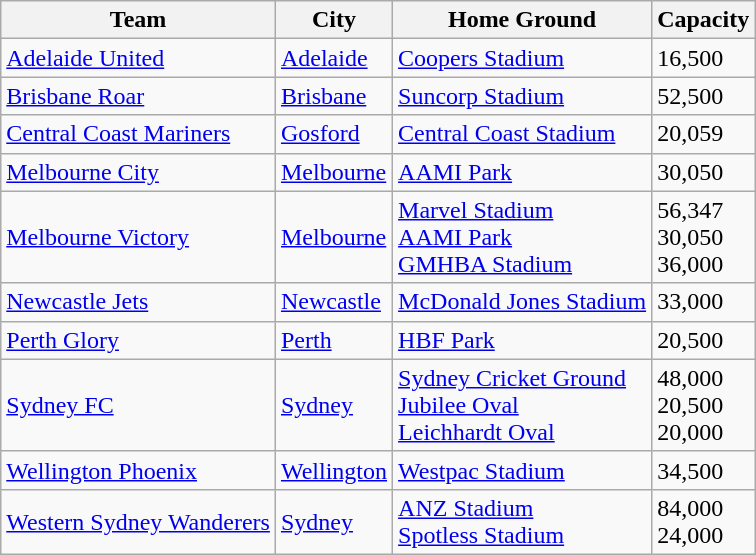<table class="wikitable sortable">
<tr>
<th>Team</th>
<th>City</th>
<th>Home Ground</th>
<th>Capacity</th>
</tr>
<tr>
<td><a href='#'>Adelaide United</a></td>
<td><a href='#'>Adelaide</a></td>
<td><a href='#'>Coopers Stadium</a></td>
<td>16,500</td>
</tr>
<tr>
<td><a href='#'>Brisbane Roar</a></td>
<td><a href='#'>Brisbane</a></td>
<td><a href='#'>Suncorp Stadium</a></td>
<td>52,500</td>
</tr>
<tr>
<td><a href='#'>Central Coast Mariners</a></td>
<td><a href='#'>Gosford</a></td>
<td><a href='#'>Central Coast Stadium</a></td>
<td>20,059</td>
</tr>
<tr>
<td><a href='#'>Melbourne City</a></td>
<td><a href='#'>Melbourne</a></td>
<td><a href='#'>AAMI Park</a></td>
<td>30,050</td>
</tr>
<tr>
<td><a href='#'>Melbourne Victory</a></td>
<td><a href='#'>Melbourne</a></td>
<td><a href='#'>Marvel Stadium</a><br><a href='#'>AAMI Park</a><br><a href='#'>GMHBA Stadium</a></td>
<td>56,347<br>30,050<br>36,000</td>
</tr>
<tr>
<td><a href='#'>Newcastle Jets</a></td>
<td><a href='#'>Newcastle</a></td>
<td><a href='#'>McDonald Jones Stadium</a></td>
<td>33,000</td>
</tr>
<tr>
<td><a href='#'>Perth Glory</a></td>
<td><a href='#'>Perth</a></td>
<td><a href='#'>HBF Park</a></td>
<td>20,500</td>
</tr>
<tr>
<td><a href='#'>Sydney FC</a></td>
<td><a href='#'>Sydney</a></td>
<td><a href='#'>Sydney Cricket Ground</a><br><a href='#'>Jubilee Oval</a><br><a href='#'>Leichhardt Oval</a></td>
<td>48,000<br>20,500<br>20,000</td>
</tr>
<tr>
<td><a href='#'>Wellington Phoenix</a></td>
<td><a href='#'>Wellington</a></td>
<td><a href='#'>Westpac Stadium</a></td>
<td>34,500</td>
</tr>
<tr>
<td><a href='#'>Western Sydney Wanderers</a></td>
<td><a href='#'>Sydney</a></td>
<td><a href='#'>ANZ Stadium</a><br><a href='#'>Spotless Stadium</a></td>
<td>84,000<br>24,000</td>
</tr>
</table>
